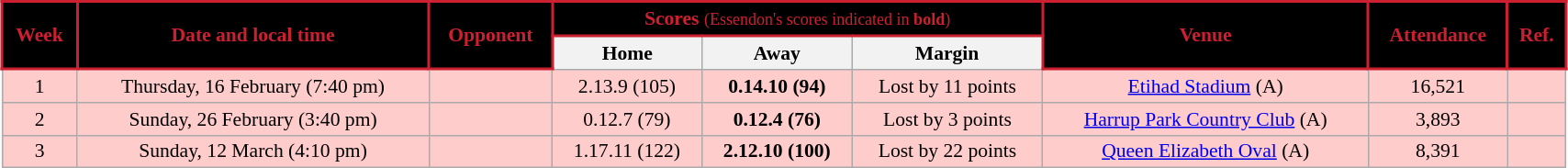<table class="wikitable" style="font-size:90%; text-align:center; width: 90%; margin-left: auto; margin-right: auto;">
<tr style="background:black; color: #CC2031;">
<td rowspan=2 style="border: solid #CC2031 2px;"><span><strong>Week</strong> </span></td>
<td rowspan=2 style="border: solid #CC2031 2px;"><span><strong>Date and local time</strong></span></td>
<td rowspan=2 style="border: solid #CC2031 2px;"><span><strong>Opponent</strong></span></td>
<td colspan=3 style="border: solid #CC2031 2px;"><span><strong>Scores</strong> <small>(Essendon's scores indicated in <strong>bold</strong>)</small></span></td>
<td rowspan=2 style="border: solid #CC2031 2px;"><span><strong>Venue</strong></span></td>
<td rowspan=2 style="border: solid #CC2031 2px;"><span><strong>Attendance</strong></span></td>
<td rowspan=2 style="border: solid #CC2031 2px;"><span><strong>Ref.</strong></span></td>
</tr>
<tr>
<th><span>Home</span></th>
<th><span>Away</span></th>
<th><span>Margin</span></th>
</tr>
<tr style="background:#fcc">
<td>1</td>
<td>Thursday, 16 February (7:40 pm)</td>
<td></td>
<td>2.13.9 (105)</td>
<td><strong>0.14.10 (94)</strong></td>
<td>Lost by 11 points</td>
<td><a href='#'>Etihad Stadium</a> (A)</td>
<td>16,521</td>
<td></td>
</tr>
<tr style="background:#fcc">
<td>2</td>
<td>Sunday, 26 February (3:40 pm)</td>
<td></td>
<td>0.12.7 (79)</td>
<td><strong>0.12.4 (76)</strong></td>
<td>Lost by 3 points</td>
<td><a href='#'>Harrup Park Country Club</a> (A)</td>
<td>3,893</td>
<td></td>
</tr>
<tr style="background:#fcc">
<td>3</td>
<td>Sunday, 12 March (4:10 pm)</td>
<td></td>
<td>1.17.11 (122)</td>
<td><strong>2.12.10 (100)</strong></td>
<td>Lost by 22 points</td>
<td><a href='#'>Queen Elizabeth Oval</a> (A)</td>
<td>8,391</td>
<td></td>
</tr>
</table>
